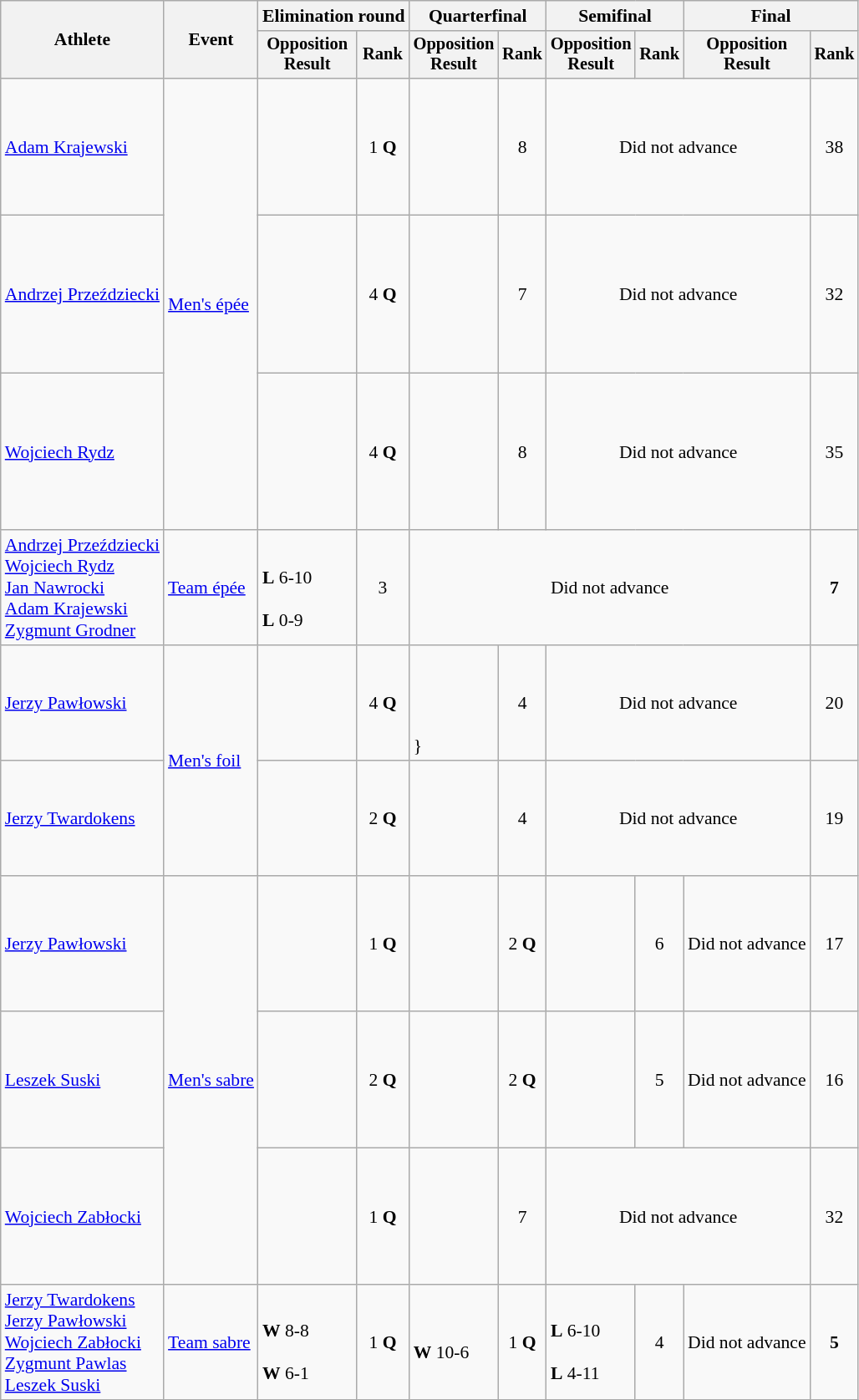<table class="wikitable" style="font-size:90%;">
<tr>
<th rowspan="2">Athlete</th>
<th rowspan="2">Event</th>
<th colspan="2">Elimination round</th>
<th colspan="2">Quarterfinal</th>
<th colspan="2">Semifinal</th>
<th colspan=2>Final</th>
</tr>
<tr style="font-size:95%">
<th>Opposition<br>Result</th>
<th>Rank</th>
<th>Opposition<br>Result</th>
<th>Rank</th>
<th>Opposition<br>Result</th>
<th>Rank</th>
<th>Opposition<br>Result</th>
<th>Rank</th>
</tr>
<tr align=center>
<td align=left><a href='#'>Adam Krajewski</a></td>
<td align=left rowspan=3><a href='#'>Men's épée</a></td>
<td align=left><br><br><br><br><br><br></td>
<td>1 <strong>Q</strong></td>
<td align=left><br><br><br><br><br><br></td>
<td>8</td>
<td colspan=3>Did not advance</td>
<td>38</td>
</tr>
<tr align=center>
<td align=left><a href='#'>Andrzej Przeździecki</a></td>
<td align=left><br><br><br><br><br><br></td>
<td>4 <strong>Q</strong></td>
<td align=left><br><br><br><br><br><br><br></td>
<td>7</td>
<td colspan=3>Did not advance</td>
<td>32</td>
</tr>
<tr align=center>
<td align=left><a href='#'>Wojciech Rydz</a></td>
<td align=left><br><br><br><br><br><br></td>
<td>4 <strong>Q</strong></td>
<td align=left><br><br><br><br><br><br><br></td>
<td>8</td>
<td colspan=3>Did not advance</td>
<td>35</td>
</tr>
<tr align=center>
<td align=left><a href='#'>Andrzej Przeździecki</a><br><a href='#'>Wojciech Rydz</a><br><a href='#'>Jan Nawrocki</a><br><a href='#'>Adam Krajewski</a><br><a href='#'>Zygmunt Grodner</a></td>
<td align=left><a href='#'>Team épée</a></td>
<td align=left><br> <strong>L</strong> 6-10<br><br> <strong>L</strong> 0-9</td>
<td>3</td>
<td colspan=5>Did not advance</td>
<td><strong>7</strong></td>
</tr>
<tr align=center>
<td align=left><a href='#'>Jerzy Pawłowski</a></td>
<td align=left rowspan=2><a href='#'>Men's foil</a></td>
<td align=left><br><br><br><br><br></td>
<td>4 <strong>Q</strong></td>
<td align=left><br><br><br><br>}</td>
<td>4</td>
<td colspan=3>Did not advance</td>
<td>20</td>
</tr>
<tr align=center>
<td align=left><a href='#'>Jerzy Twardokens</a></td>
<td align=left><br><br><br><br><br></td>
<td>2 <strong>Q</strong></td>
<td align=left><br><br><br><br><br></td>
<td>4</td>
<td colspan=3>Did not advance</td>
<td>19</td>
</tr>
<tr align=center>
<td align=left><a href='#'>Jerzy Pawłowski</a></td>
<td align=left rowspan=3><a href='#'>Men's sabre</a></td>
<td align=left><br><br><br><br><br><br></td>
<td>1 <strong>Q</strong></td>
<td align=left><br><br><br><br><br><br></td>
<td>2 <strong>Q</strong></td>
<td align=left><br><br><br><br></td>
<td>6</td>
<td colspan=1>Did not advance</td>
<td>17</td>
</tr>
<tr align=center>
<td align=left><a href='#'>Leszek Suski</a></td>
<td align=left><br><br><br><br><br><br></td>
<td>2 <strong>Q</strong></td>
<td align=left><br><br><br><br><br><br></td>
<td>2 <strong>Q</strong></td>
<td align=left><br><br><br><br></td>
<td>5</td>
<td colspan=1>Did not advance</td>
<td>16</td>
</tr>
<tr align=center>
<td align=left><a href='#'>Wojciech Zabłocki</a></td>
<td align=left><br><br><br><br><br><br></td>
<td>1 <strong>Q</strong></td>
<td align=left><br><br><br><br><br><br></td>
<td>7</td>
<td colspan=3>Did not advance</td>
<td>32</td>
</tr>
<tr align=center>
<td align=left><a href='#'>Jerzy Twardokens</a><br><a href='#'>Jerzy Pawłowski</a><br><a href='#'>Wojciech Zabłocki</a><br><a href='#'>Zygmunt Pawlas</a><br><a href='#'>Leszek Suski</a></td>
<td align=left><a href='#'>Team sabre</a></td>
<td align=left><br> <strong>W</strong> 8-8<br><br> <strong>W</strong> 6-1</td>
<td>1 <strong>Q</strong></td>
<td align=left><br> <strong>W</strong> 10-6</td>
<td>1 <strong>Q</strong></td>
<td align=left><br> <strong>L</strong> 6-10<br><br> <strong>L</strong> 4-11</td>
<td>4</td>
<td colspan=1>Did not advance</td>
<td><strong>5</strong></td>
</tr>
</table>
